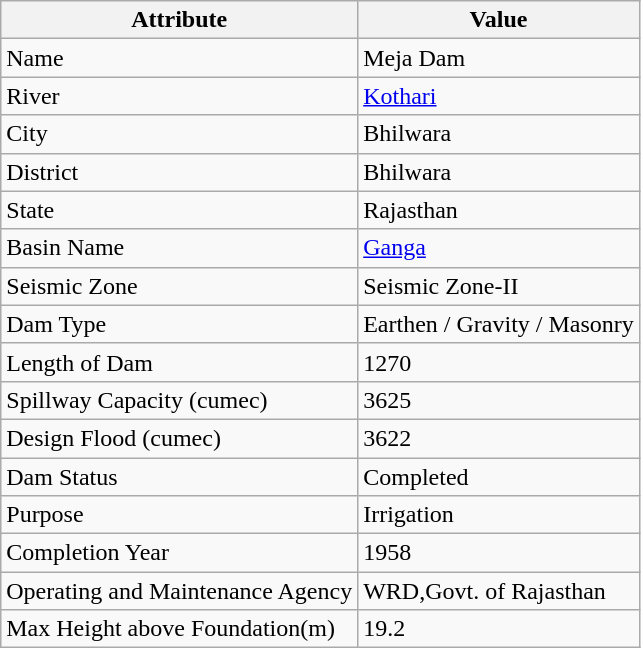<table class="sortable wikitable">
<tr>
<th>Attribute</th>
<th>Value</th>
</tr>
<tr>
<td>Name</td>
<td>Meja Dam</td>
</tr>
<tr>
<td>River</td>
<td><a href='#'>Kothari</a></td>
</tr>
<tr>
<td>City</td>
<td>Bhilwara</td>
</tr>
<tr>
<td>District</td>
<td>Bhilwara</td>
</tr>
<tr>
<td>State</td>
<td>Rajasthan</td>
</tr>
<tr>
<td>Basin Name</td>
<td><a href='#'>Ganga</a></td>
</tr>
<tr>
<td>Seismic Zone</td>
<td>Seismic Zone-II</td>
</tr>
<tr>
<td>Dam Type</td>
<td>Earthen / Gravity / Masonry</td>
</tr>
<tr>
<td>Length of Dam</td>
<td>1270</td>
</tr>
<tr>
<td>Spillway Capacity (cumec)</td>
<td>3625</td>
</tr>
<tr>
<td>Design Flood (cumec)</td>
<td>3622</td>
</tr>
<tr>
<td>Dam Status</td>
<td>Completed</td>
</tr>
<tr>
<td>Purpose</td>
<td>Irrigation</td>
</tr>
<tr>
<td>Completion Year</td>
<td>1958</td>
</tr>
<tr>
<td>Operating and Maintenance Agency</td>
<td>WRD,Govt. of Rajasthan</td>
</tr>
<tr>
<td>Max Height above Foundation(m)</td>
<td>19.2</td>
</tr>
</table>
